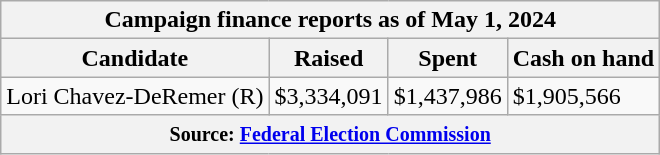<table class="wikitable sortable">
<tr>
<th colspan=4>Campaign finance reports as of May 1, 2024</th>
</tr>
<tr style="text-align:center;">
<th>Candidate</th>
<th>Raised</th>
<th>Spent</th>
<th>Cash on hand</th>
</tr>
<tr>
<td>Lori Chavez-DeRemer (R)</td>
<td>$3,334,091</td>
<td>$1,437,986</td>
<td>$1,905,566</td>
</tr>
<tr>
<th colspan="4"><small>Source: <a href='#'>Federal Election Commission</a></small></th>
</tr>
</table>
